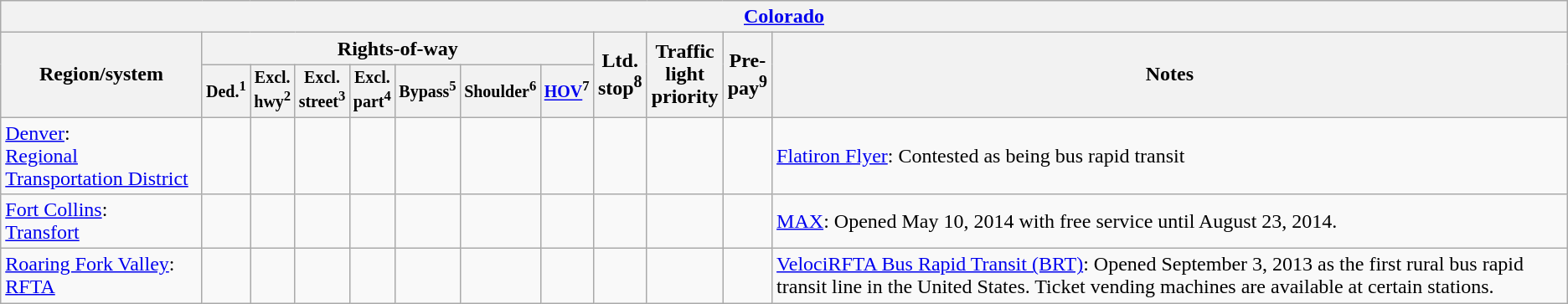<table class="wikitable">
<tr>
<th colspan="12"><a href='#'>Colorado</a></th>
</tr>
<tr>
<th rowspan="2">Region/system</th>
<th colspan="7">Rights-of-way</th>
<th rowspan="2">Ltd.<br>stop<sup>8</sup></th>
<th rowspan="2">Traffic<br>light<br>priority</th>
<th rowspan="2">Pre-<br>pay<sup>9</sup></th>
<th rowspan="2">Notes</th>
</tr>
<tr style="font-size: smaller">
<th>Ded.<sup>1</sup></th>
<th>Excl.<br>hwy<sup>2</sup></th>
<th>Excl.<br>street<sup>3</sup></th>
<th>Excl.<br>part<sup>4</sup></th>
<th>Bypass<sup>5</sup></th>
<th>Shoulder<sup>6</sup></th>
<th><a href='#'>HOV</a><sup>7</sup></th>
</tr>
<tr>
<td><a href='#'>Denver</a>:<br><a href='#'>Regional Transportation District</a></td>
<td></td>
<td></td>
<td></td>
<td></td>
<td></td>
<td></td>
<td></td>
<td></td>
<td></td>
<td></td>
<td><a href='#'>Flatiron Flyer</a>: Contested as being bus rapid transit</td>
</tr>
<tr>
<td><a href='#'>Fort Collins</a>:<br><a href='#'>Transfort</a></td>
<td></td>
<td></td>
<td></td>
<td></td>
<td></td>
<td></td>
<td></td>
<td></td>
<td></td>
<td></td>
<td><a href='#'>MAX</a>: Opened May 10, 2014 with free service until August 23, 2014.</td>
</tr>
<tr>
<td><a href='#'>Roaring Fork Valley</a>:<br><a href='#'>RFTA</a></td>
<td></td>
<td></td>
<td></td>
<td></td>
<td></td>
<td></td>
<td></td>
<td></td>
<td></td>
<td></td>
<td><a href='#'>VelociRFTA Bus Rapid Transit (BRT)</a>: Opened September 3, 2013 as the first rural bus rapid transit line in the United States. Ticket vending machines are available at certain stations.</td>
</tr>
</table>
